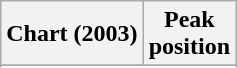<table class="wikitable sortable plainrowheaders" style="text-align:center">
<tr>
<th scope="col">Chart (2003)</th>
<th scope="col">Peak<br> position</th>
</tr>
<tr>
</tr>
<tr>
</tr>
</table>
